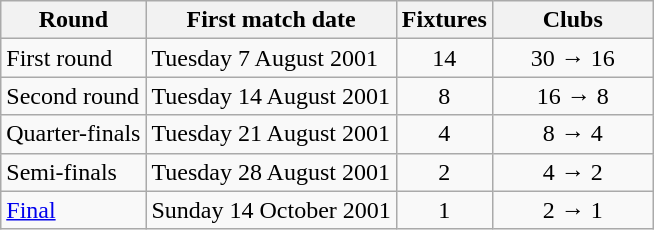<table class="wikitable">
<tr>
<th>Round</th>
<th>First match date</th>
<th>Fixtures</th>
<th width=100>Clubs</th>
</tr>
<tr align=center>
<td align=left>First round</td>
<td align=left>Tuesday 7 August 2001</td>
<td>14</td>
<td>30 → 16</td>
</tr>
<tr align=center>
<td align=left>Second round</td>
<td align=left>Tuesday 14 August 2001</td>
<td>8</td>
<td>16 → 8</td>
</tr>
<tr align=center>
<td align=left>Quarter-finals</td>
<td align=left>Tuesday 21 August 2001</td>
<td>4</td>
<td>8 → 4</td>
</tr>
<tr align=center>
<td align=left>Semi-finals</td>
<td align=left>Tuesday 28 August 2001</td>
<td>2</td>
<td>4 → 2</td>
</tr>
<tr align=center>
<td align=left><a href='#'>Final</a></td>
<td align=left>Sunday 14 October 2001</td>
<td>1</td>
<td>2 → 1</td>
</tr>
</table>
